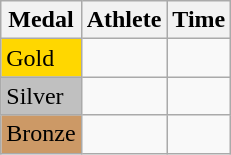<table class="wikitable">
<tr>
<th>Medal</th>
<th>Athlete</th>
<th>Time</th>
</tr>
<tr>
<td bgcolor="gold">Gold</td>
<td></td>
<td></td>
</tr>
<tr>
<td bgcolor="silver">Silver</td>
<td></td>
<td></td>
</tr>
<tr>
<td bgcolor="CC9966">Bronze</td>
<td></td>
<td></td>
</tr>
</table>
